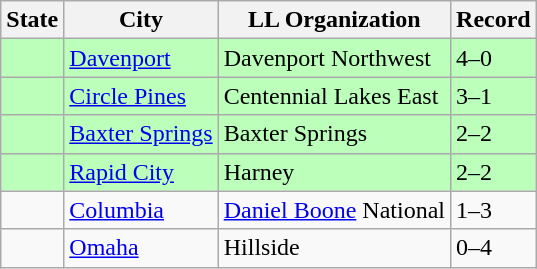<table class="wikitable">
<tr>
<th>State</th>
<th>City</th>
<th>LL Organization</th>
<th>Record</th>
</tr>
<tr bgcolor="#bbffbb">
<td><strong></strong></td>
<td><a href='#'>Davenport</a></td>
<td>Davenport Northwest</td>
<td>4–0</td>
</tr>
<tr bgcolor="#bbffbb">
<td><strong></strong></td>
<td><a href='#'>Circle Pines</a></td>
<td>Centennial Lakes East</td>
<td>3–1</td>
</tr>
<tr bgcolor="#bbffbb">
<td><strong></strong></td>
<td><a href='#'>Baxter Springs</a></td>
<td>Baxter Springs</td>
<td>2–2</td>
</tr>
<tr bgcolor="#bbffbb">
<td><strong></strong></td>
<td><a href='#'>Rapid City</a></td>
<td>Harney</td>
<td>2–2</td>
</tr>
<tr>
<td><strong></strong></td>
<td><a href='#'>Columbia</a></td>
<td><a href='#'>Daniel Boone</a> National</td>
<td>1–3</td>
</tr>
<tr>
<td><strong></strong></td>
<td><a href='#'>Omaha</a></td>
<td>Hillside</td>
<td>0–4</td>
</tr>
</table>
